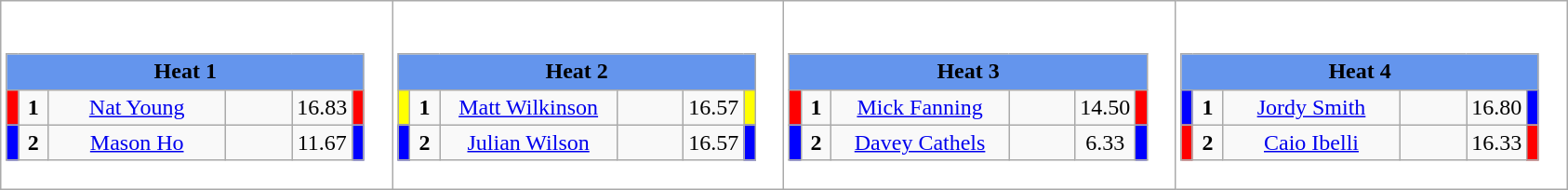<table class="wikitable" style="background:#fff;">
<tr>
<td><div><br><table class="wikitable">
<tr>
<td colspan="6"  style="text-align:center; background:#6495ed;"><strong>Heat 1</strong></td>
</tr>
<tr>
<td style="width:01px; background: #f00;"></td>
<td style="width:14px; text-align:center;"><strong>1</strong></td>
<td style="width:120px; text-align:center;"><a href='#'>Nat Young</a></td>
<td style="width:40px; text-align:center;"></td>
<td style="width:20px; text-align:center;">16.83</td>
<td style="width:01px; background: #f00;"></td>
</tr>
<tr>
<td style="width:01px; background: #00f;"></td>
<td style="width:14px; text-align:center;"><strong>2</strong></td>
<td style="width:120px; text-align:center;"><a href='#'>Mason Ho</a></td>
<td style="width:40px; text-align:center;"></td>
<td style="width:20px; text-align:center;">11.67</td>
<td style="width:01px; background: #00f;"></td>
</tr>
</table>
</div></td>
<td><div><br><table class="wikitable">
<tr>
<td colspan="6"  style="text-align:center; background:#6495ed;"><strong>Heat 2</strong></td>
</tr>
<tr>
<td style="width:01px; background: #ff0;"></td>
<td style="width:14px; text-align:center;"><strong>1</strong></td>
<td style="width:120px; text-align:center;"><a href='#'>Matt Wilkinson</a></td>
<td style="width:40px; text-align:center;"></td>
<td style="width:20px; text-align:center;">16.57</td>
<td style="width:01px; background: #ff0;"></td>
</tr>
<tr>
<td style="width:01px; background: #00f;"></td>
<td style="width:14px; text-align:center;"><strong>2</strong></td>
<td style="width:120px; text-align:center;"><a href='#'>Julian Wilson</a></td>
<td style="width:40px; text-align:center;"></td>
<td style="width:20px; text-align:center;">16.57</td>
<td style="width:01px; background: #00f;"></td>
</tr>
</table>
</div></td>
<td><div><br><table class="wikitable">
<tr>
<td colspan="6"  style="text-align:center; background:#6495ed;"><strong>Heat 3</strong></td>
</tr>
<tr>
<td style="width:01px; background: #f00;"></td>
<td style="width:14px; text-align:center;"><strong>1</strong></td>
<td style="width:120px; text-align:center;"><a href='#'>Mick Fanning</a></td>
<td style="width:40px; text-align:center;"></td>
<td style="width:20px; text-align:center;">14.50</td>
<td style="width:01px; background: #f00;"></td>
</tr>
<tr>
<td style="width:01px; background: #00f;"></td>
<td style="width:14px; text-align:center;"><strong>2</strong></td>
<td style="width:120px; text-align:center;"><a href='#'>Davey Cathels</a></td>
<td style="width:40px; text-align:center;"></td>
<td style="width:20px; text-align:center;">6.33</td>
<td style="width:01px; background: #00f;"></td>
</tr>
</table>
</div></td>
<td><div><br><table class="wikitable">
<tr>
<td colspan="6"  style="text-align:center; background:#6495ed;"><strong>Heat 4</strong></td>
</tr>
<tr>
<td style="width:01px; background: #00f;"></td>
<td style="width:14px; text-align:center;"><strong>1</strong></td>
<td style="width:120px; text-align:center;"><a href='#'>Jordy Smith</a></td>
<td style="width:40px; text-align:center;"></td>
<td style="width:20px; text-align:center;">16.80</td>
<td style="width:01px; background: #00f;"></td>
</tr>
<tr>
<td style="width:01px; background: #f00;"></td>
<td style="width:14px; text-align:center;"><strong>2</strong></td>
<td style="width:120px; text-align:center;"><a href='#'>Caio Ibelli</a></td>
<td style="width:40px; text-align:center;"></td>
<td style="width:20px; text-align:center;">16.33</td>
<td style="width:01px; background: #f00;"></td>
</tr>
</table>
</div></td>
</tr>
</table>
